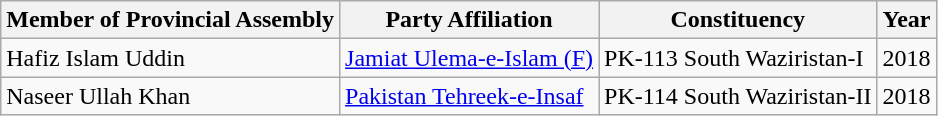<table class="wikitable sortable">
<tr>
<th>Member of Provincial Assembly</th>
<th>Party Affiliation</th>
<th>Constituency</th>
<th>Year</th>
</tr>
<tr>
<td>Hafiz Islam Uddin</td>
<td><a href='#'>Jamiat Ulema-e-Islam (F)</a></td>
<td>PK-113 South Waziristan-I</td>
<td>2018</td>
</tr>
<tr>
<td>Naseer Ullah Khan</td>
<td><a href='#'>Pakistan Tehreek-e-Insaf</a></td>
<td>PK-114 South Waziristan-II</td>
<td>2018</td>
</tr>
</table>
